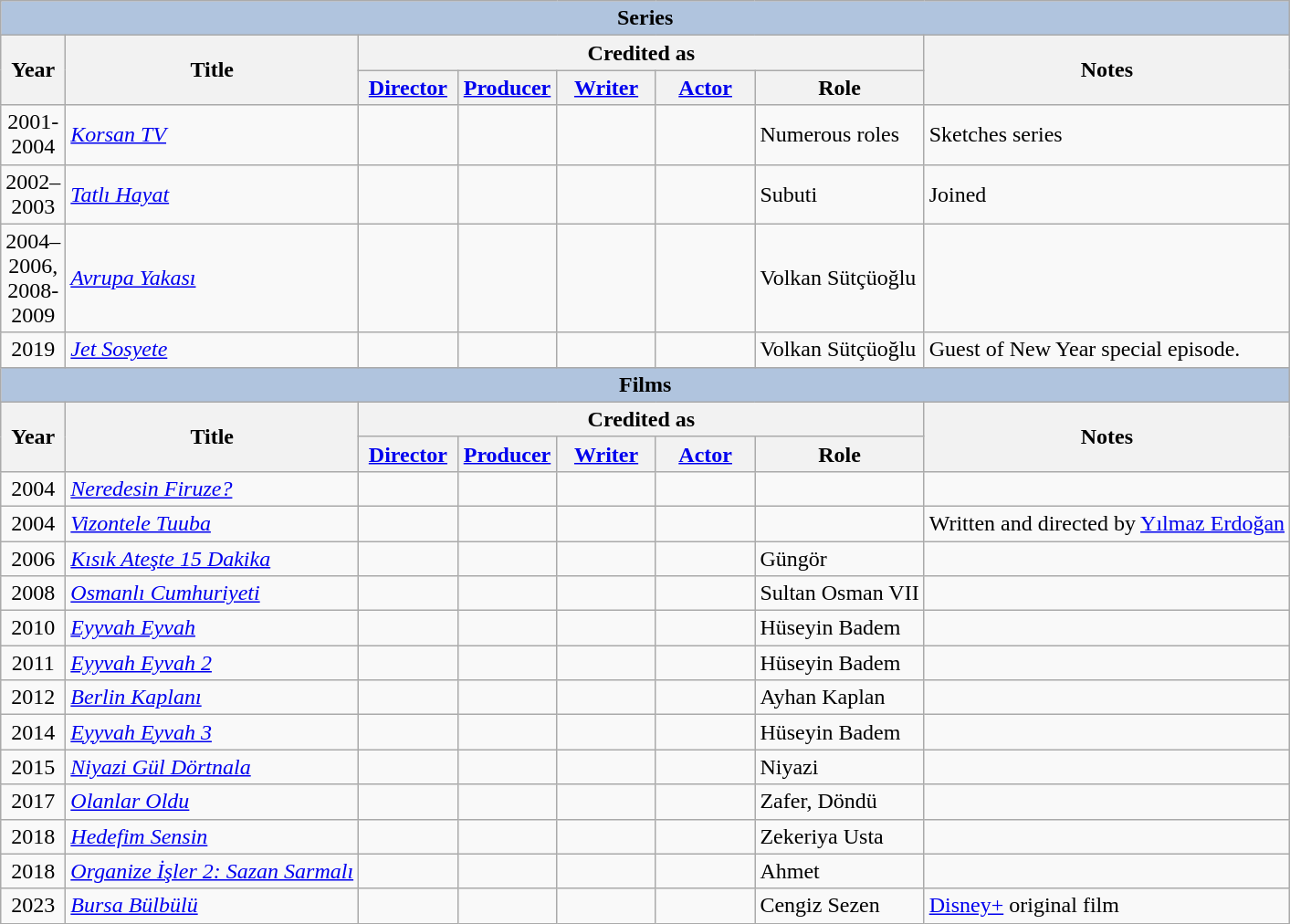<table class="wikitable" | border="2" cellpadding="4" background: #f9f9f9;>
<tr align="center">
<th colspan=8 style="background:#B0C4DE;">Series</th>
</tr>
<tr>
<th rowspan="2" width="33">Year</th>
<th rowspan="2">Title</th>
<th colspan="5">Credited as</th>
<th rowspan="2">Notes</th>
</tr>
<tr>
<th width=65><a href='#'>Director</a></th>
<th width=65><a href='#'>Producer</a></th>
<th width=65><a href='#'>Writer</a></th>
<th width=65><a href='#'>Actor</a></th>
<th>Role</th>
</tr>
<tr align="center">
<td align="center">2001-2004</td>
<td align="left"><em><a href='#'>Korsan TV</a></em></td>
<td></td>
<td></td>
<td></td>
<td></td>
<td align="left">Numerous roles</td>
<td align="left">Sketches series</td>
</tr>
<tr align="center">
<td align="center">2002–2003</td>
<td align="left"><em><a href='#'>Tatlı Hayat</a></em></td>
<td></td>
<td></td>
<td></td>
<td></td>
<td align="left">Subuti</td>
<td align="left">Joined</td>
</tr>
<tr align="center">
<td align="center">2004–2006, 2008-2009</td>
<td align="left"><em><a href='#'>Avrupa Yakası</a></em></td>
<td></td>
<td></td>
<td></td>
<td></td>
<td align="left">Volkan Sütçüoğlu</td>
<td align="left"></td>
</tr>
<tr align="center">
<td align="center">2019</td>
<td align="left"><em><a href='#'>Jet Sosyete</a></em></td>
<td></td>
<td></td>
<td></td>
<td></td>
<td align="left">Volkan Sütçüoğlu</td>
<td align="left">Guest of New Year special episode.</td>
</tr>
<tr align="center">
<th colspan=8 style="background:#B0C4DE;">Films</th>
</tr>
<tr>
<th rowspan="2" width="33">Year</th>
<th rowspan="2">Title</th>
<th colspan="5">Credited as</th>
<th rowspan="2">Notes</th>
</tr>
<tr>
<th width=65><a href='#'>Director</a></th>
<th width=65><a href='#'>Producer</a></th>
<th width=65><a href='#'>Writer</a></th>
<th width=65><a href='#'>Actor</a></th>
<th>Role</th>
</tr>
<tr align="center">
<td align="center">2004</td>
<td align="left"><em><a href='#'>Neredesin Firuze?</a></em></td>
<td></td>
<td></td>
<td></td>
<td></td>
<td align="left"></td>
<td align="left"></td>
</tr>
<tr align="center">
<td align="center">2004</td>
<td align="left"><em><a href='#'>Vizontele Tuuba</a></em></td>
<td></td>
<td></td>
<td></td>
<td></td>
<td align="left"></td>
<td align="left">Written and directed by <a href='#'>Yılmaz Erdoğan</a></td>
</tr>
<tr align="center">
<td align="center">2006</td>
<td align="left"><em><a href='#'>Kısık Ateşte 15 Dakika</a></em></td>
<td></td>
<td></td>
<td></td>
<td></td>
<td align="left">Güngör</td>
<td align="left"></td>
</tr>
<tr align="center">
<td align="center">2008</td>
<td align="left"><em><a href='#'>Osmanlı Cumhuriyeti</a></em></td>
<td></td>
<td></td>
<td></td>
<td></td>
<td align="left">Sultan Osman VII</td>
<td align="left"></td>
</tr>
<tr align="center">
<td align="center">2010</td>
<td align="left"><em><a href='#'>Eyyvah Eyvah</a></em></td>
<td></td>
<td></td>
<td></td>
<td></td>
<td align="left">Hüseyin Badem</td>
<td align="left"></td>
</tr>
<tr align="center">
<td align="center">2011</td>
<td align="left"><em><a href='#'>Eyyvah Eyvah 2</a></em></td>
<td></td>
<td></td>
<td></td>
<td></td>
<td align="left">Hüseyin Badem</td>
<td align="left"></td>
</tr>
<tr align="center">
<td align="center">2012</td>
<td align="left"><em><a href='#'>Berlin Kaplanı</a></em></td>
<td></td>
<td></td>
<td></td>
<td></td>
<td align="left">Ayhan Kaplan</td>
<td align="left"></td>
</tr>
<tr align="center">
<td align="center">2014</td>
<td align="left"><em><a href='#'>Eyyvah Eyvah 3</a></em></td>
<td></td>
<td></td>
<td></td>
<td></td>
<td align="left">Hüseyin Badem</td>
<td align="left"></td>
</tr>
<tr align="center">
<td align="center">2015</td>
<td align="left"><em><a href='#'>Niyazi Gül Dörtnala</a></em></td>
<td></td>
<td></td>
<td></td>
<td></td>
<td align="left">Niyazi</td>
<td align="left"></td>
</tr>
<tr align="center">
<td align="center">2017</td>
<td align="left"><em><a href='#'>Olanlar Oldu</a></em></td>
<td></td>
<td></td>
<td></td>
<td></td>
<td align="left">Zafer, Döndü</td>
<td align="left"></td>
</tr>
<tr align="center">
<td align="center">2018</td>
<td align="left"><em><a href='#'>Hedefim Sensin </a></em></td>
<td></td>
<td></td>
<td></td>
<td></td>
<td align="left">Zekeriya Usta</td>
<td align="left"></td>
</tr>
<tr align="center">
<td align="center">2018</td>
<td align="left"><em><a href='#'>Organize İşler 2: Sazan Sarmalı</a></em></td>
<td></td>
<td></td>
<td></td>
<td></td>
<td align="left">Ahmet</td>
<td align="left"></td>
</tr>
<tr align="center">
<td align="center">2023</td>
<td align="left"><em><a href='#'>Bursa Bülbülü</a></em></td>
<td></td>
<td></td>
<td></td>
<td></td>
<td align="left">Cengiz Sezen</td>
<td align="left"><a href='#'>Disney+</a> original film</td>
</tr>
</table>
